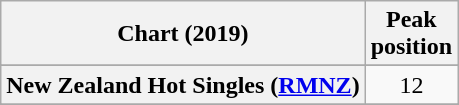<table class="wikitable sortable plainrowheaders" style="text-align:center">
<tr>
<th scope="col">Chart (2019)</th>
<th scope="col">Peak<br>position</th>
</tr>
<tr>
</tr>
<tr>
<th scope="row">New Zealand Hot Singles (<a href='#'>RMNZ</a>)</th>
<td>12</td>
</tr>
<tr>
</tr>
<tr>
</tr>
<tr>
</tr>
</table>
